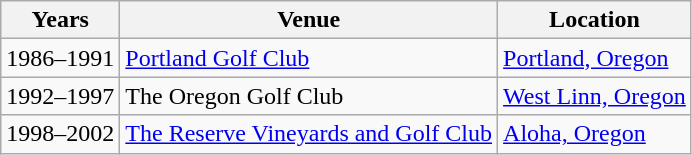<table class=wikitable>
<tr>
<th>Years</th>
<th>Venue</th>
<th>Location</th>
</tr>
<tr>
<td>1986–1991</td>
<td><a href='#'>Portland Golf Club</a></td>
<td><a href='#'>Portland, Oregon</a></td>
</tr>
<tr>
<td>1992–1997</td>
<td>The Oregon Golf Club</td>
<td><a href='#'>West Linn, Oregon</a></td>
</tr>
<tr>
<td>1998–2002</td>
<td><a href='#'>The Reserve Vineyards and Golf Club</a></td>
<td><a href='#'>Aloha, Oregon</a></td>
</tr>
</table>
